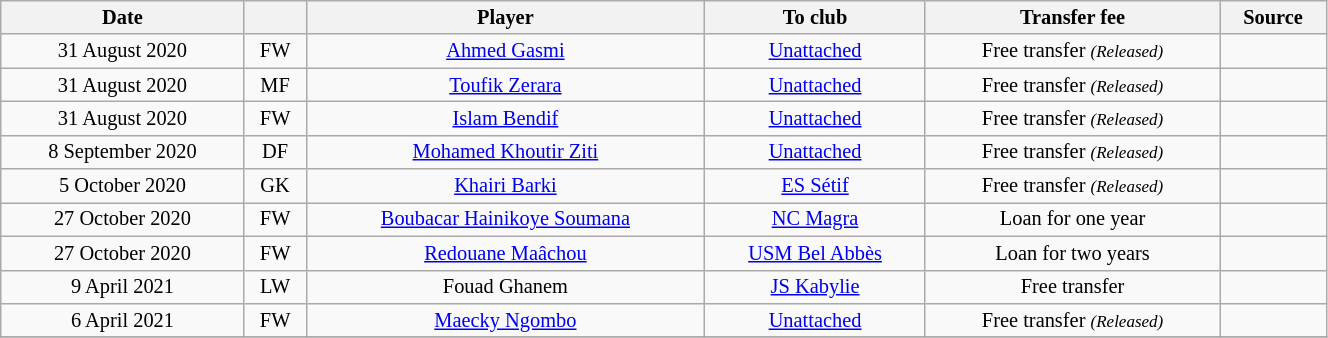<table class="wikitable sortable" style="width:70%; text-align:center; font-size:85%; text-align:centre;">
<tr>
<th>Date</th>
<th></th>
<th>Player</th>
<th>To club</th>
<th>Transfer fee</th>
<th>Source</th>
</tr>
<tr>
<td>31 August 2020</td>
<td>FW</td>
<td> <a href='#'>Ahmed Gasmi</a></td>
<td><a href='#'>Unattached</a></td>
<td>Free transfer <small><em>(Released)</em></small></td>
<td></td>
</tr>
<tr>
<td>31 August 2020</td>
<td>MF</td>
<td> <a href='#'>Toufik Zerara</a></td>
<td><a href='#'>Unattached</a></td>
<td>Free transfer <small><em>(Released)</em></small></td>
<td></td>
</tr>
<tr>
<td>31 August 2020</td>
<td>FW</td>
<td> <a href='#'>Islam Bendif</a></td>
<td><a href='#'>Unattached</a></td>
<td>Free transfer <small><em>(Released)</em></small></td>
<td></td>
</tr>
<tr>
<td>8 September 2020</td>
<td>DF</td>
<td> <a href='#'>Mohamed Khoutir Ziti</a></td>
<td><a href='#'>Unattached</a></td>
<td>Free transfer <small><em>(Released)</em></small></td>
<td></td>
</tr>
<tr>
<td>5 October 2020</td>
<td>GK</td>
<td> <a href='#'>Khairi Barki</a></td>
<td><a href='#'>ES Sétif</a></td>
<td>Free transfer <small><em>(Released)</em></small></td>
<td></td>
</tr>
<tr>
<td>27 October 2020</td>
<td>FW</td>
<td> <a href='#'>Boubacar Hainikoye Soumana</a></td>
<td><a href='#'>NC Magra</a></td>
<td>Loan for one year</td>
<td></td>
</tr>
<tr>
<td>27 October 2020</td>
<td>FW</td>
<td> <a href='#'>Redouane Maâchou</a></td>
<td><a href='#'>USM Bel Abbès</a></td>
<td>Loan for two years</td>
<td></td>
</tr>
<tr>
<td>9 April 2021</td>
<td>LW</td>
<td> Fouad Ghanem</td>
<td><a href='#'>JS Kabylie</a></td>
<td>Free transfer</td>
<td></td>
</tr>
<tr>
<td>6 April 2021</td>
<td>FW</td>
<td> <a href='#'>Maecky Ngombo</a></td>
<td><a href='#'>Unattached</a></td>
<td>Free transfer <small><em>(Released)</em></small></td>
<td></td>
</tr>
<tr>
</tr>
</table>
